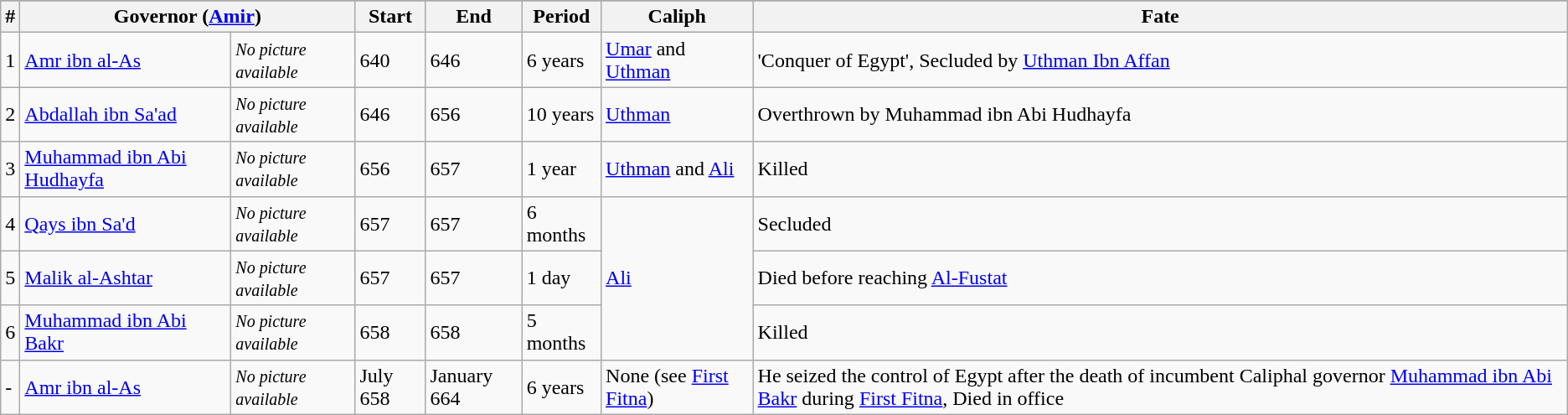<table class="wikitable" style="text-align:left">
<tr style="background:#cccccc">
</tr>
<tr>
<th>#</th>
<th colspan=2>Governor (<a href='#'>Amir</a>)</th>
<th>Start</th>
<th>End</th>
<th>Period</th>
<th>Caliph</th>
<th>Fate</th>
</tr>
<tr>
<td>1</td>
<td><a href='#'>Amr ibn al-As</a></td>
<td><small><em>No picture available</em></small></td>
<td>640</td>
<td>646</td>
<td>6 years</td>
<td><a href='#'>Umar</a> and <a href='#'>Uthman</a></td>
<td>'Conquer of Egypt', Secluded by <a href='#'>Uthman Ibn Affan</a></td>
</tr>
<tr>
<td>2</td>
<td><a href='#'>Abdallah ibn Sa'ad</a></td>
<td><small><em>No picture available</em></small></td>
<td>646</td>
<td>656</td>
<td>10 years</td>
<td><a href='#'>Uthman</a></td>
<td>Overthrown by Muhammad ibn Abi Hudhayfa</td>
</tr>
<tr>
<td>3</td>
<td><a href='#'>Muhammad ibn Abi Hudhayfa</a></td>
<td><small><em>No picture available</em></small></td>
<td>656</td>
<td>657</td>
<td>1 year</td>
<td><a href='#'>Uthman</a> and <a href='#'>Ali</a></td>
<td>Killed</td>
</tr>
<tr>
<td>4</td>
<td><a href='#'>Qays ibn Sa'd</a></td>
<td><small><em>No picture available</em></small></td>
<td>657</td>
<td>657</td>
<td>6 months</td>
<td rowspan=3><a href='#'>Ali</a></td>
<td>Secluded</td>
</tr>
<tr>
<td>5</td>
<td><a href='#'>Malik al-Ashtar</a></td>
<td><small><em>No picture available</em></small></td>
<td>657</td>
<td>657</td>
<td>1 day</td>
<td>Died before reaching <a href='#'>Al-Fustat</a></td>
</tr>
<tr>
<td>6</td>
<td><a href='#'>Muhammad ibn Abi Bakr</a></td>
<td><small><em>No picture available</em></small></td>
<td>658</td>
<td>658</td>
<td>5 months</td>
<td>Killed</td>
</tr>
<tr>
<td>-</td>
<td><a href='#'>Amr ibn al-As</a></td>
<td><small><em>No picture available</em></small></td>
<td>July 658</td>
<td>January 664</td>
<td>6 years</td>
<td>None (see <a href='#'>First Fitna</a>)</td>
<td>He seized the control of Egypt after the death of incumbent Caliphal governor <a href='#'>Muhammad ibn Abi Bakr</a> during <a href='#'>First Fitna</a>, Died in office</td>
</tr>
</table>
